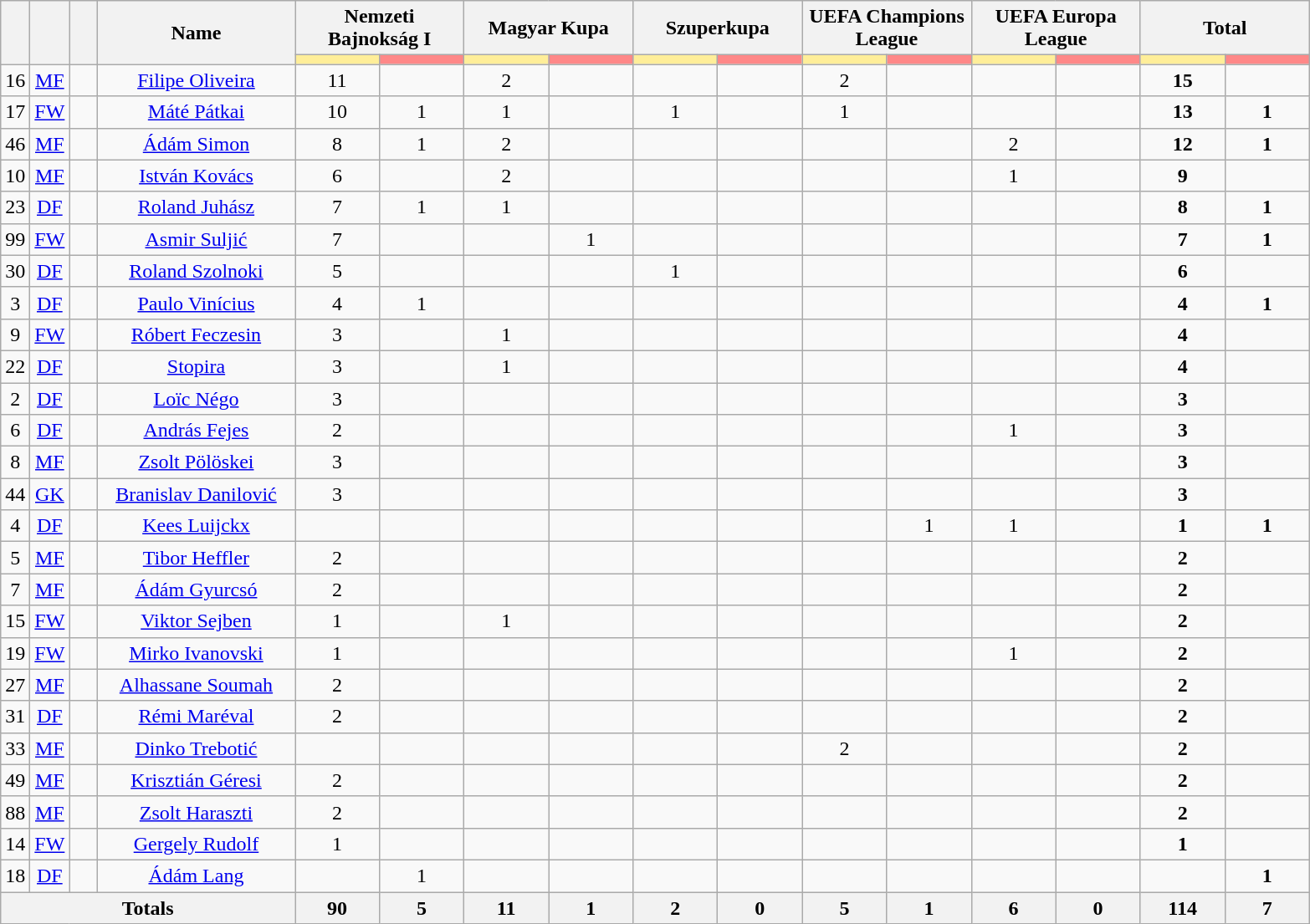<table class="wikitable" style="text-align:center;">
<tr>
<th rowspan="2" width="15" align="center"><strong></strong></th>
<th rowspan="2" width="15" align="center"><strong></strong></th>
<th rowspan="2" width="15" align="center"><strong></strong></th>
<th rowspan="2" width="150" align="center"><strong>Name</strong></th>
<th colspan="2" align="center"><strong>Nemzeti Bajnokság I</strong></th>
<th colspan="2" align="center"><strong>Magyar Kupa</strong></th>
<th colspan="2" align="center"><strong>Szuperkupa</strong></th>
<th colspan="2" align="center"><strong>UEFA Champions League</strong></th>
<th colspan="2" align="center"><strong>UEFA Europa League</strong></th>
<th colspan="2" align="center"><strong>Total</strong></th>
</tr>
<tr>
<th width="60" style="background: #FFEE99"></th>
<th width="60" style="background: #FF8888"></th>
<th width="60" style="background: #FFEE99"></th>
<th width="60" style="background: #FF8888"></th>
<th width="60" style="background: #FFEE99"></th>
<th width="60" style="background: #FF8888"></th>
<th width="60" style="background: #FFEE99"></th>
<th width="60" style="background: #FF8888"></th>
<th width="60" style="background: #FFEE99"></th>
<th width="60" style="background: #FF8888"></th>
<th width="60" style="background: #FFEE99"></th>
<th width="60" style="background: #FF8888"></th>
</tr>
<tr>
<td>16</td>
<td><a href='#'>MF</a></td>
<td></td>
<td><a href='#'>Filipe Oliveira</a></td>
<td>11</td>
<td></td>
<td>2</td>
<td></td>
<td></td>
<td></td>
<td>2</td>
<td></td>
<td></td>
<td></td>
<td><strong>15</strong></td>
<td></td>
</tr>
<tr>
<td>17</td>
<td><a href='#'><abbr>FW</abbr></a></td>
<td></td>
<td><a href='#'>Máté Pátkai</a></td>
<td>10</td>
<td>1</td>
<td>1</td>
<td></td>
<td>1</td>
<td></td>
<td>1</td>
<td></td>
<td></td>
<td></td>
<td><strong>13</strong></td>
<td><strong>1</strong></td>
</tr>
<tr>
<td>46</td>
<td><a href='#'>MF</a></td>
<td></td>
<td><a href='#'>Ádám Simon</a></td>
<td>8</td>
<td>1</td>
<td>2</td>
<td></td>
<td></td>
<td></td>
<td></td>
<td></td>
<td>2</td>
<td></td>
<td><strong>12</strong></td>
<td><strong>1</strong></td>
</tr>
<tr>
<td>10</td>
<td><a href='#'>MF</a></td>
<td></td>
<td><a href='#'>István Kovács</a></td>
<td>6</td>
<td></td>
<td>2</td>
<td></td>
<td></td>
<td></td>
<td></td>
<td></td>
<td>1</td>
<td></td>
<td><strong>9</strong></td>
<td></td>
</tr>
<tr>
<td>23</td>
<td><a href='#'><abbr>DF</abbr></a></td>
<td></td>
<td><a href='#'>Roland Juhász</a></td>
<td>7</td>
<td>1</td>
<td>1</td>
<td></td>
<td></td>
<td></td>
<td></td>
<td></td>
<td></td>
<td></td>
<td><strong>8</strong></td>
<td><strong>1</strong></td>
</tr>
<tr>
<td>99</td>
<td><a href='#'><abbr>FW</abbr></a></td>
<td></td>
<td><a href='#'>Asmir Suljić</a></td>
<td>7</td>
<td></td>
<td></td>
<td>1</td>
<td></td>
<td></td>
<td></td>
<td></td>
<td></td>
<td></td>
<td><strong>7</strong></td>
<td><strong>1</strong></td>
</tr>
<tr>
<td>30</td>
<td><a href='#'><abbr>DF</abbr></a></td>
<td></td>
<td><a href='#'>Roland Szolnoki</a></td>
<td>5</td>
<td></td>
<td></td>
<td></td>
<td>1</td>
<td></td>
<td></td>
<td></td>
<td></td>
<td></td>
<td><strong>6</strong></td>
<td></td>
</tr>
<tr>
<td>3</td>
<td><a href='#'><abbr>DF</abbr></a></td>
<td></td>
<td><a href='#'>Paulo Vinícius</a></td>
<td>4</td>
<td>1</td>
<td></td>
<td></td>
<td></td>
<td></td>
<td></td>
<td></td>
<td></td>
<td></td>
<td><strong>4</strong></td>
<td><strong>1</strong></td>
</tr>
<tr>
<td>9</td>
<td><a href='#'><abbr>FW</abbr></a></td>
<td></td>
<td><a href='#'>Róbert Feczesin</a></td>
<td>3</td>
<td></td>
<td>1</td>
<td></td>
<td></td>
<td></td>
<td></td>
<td></td>
<td></td>
<td></td>
<td><strong>4</strong></td>
<td></td>
</tr>
<tr>
<td>22</td>
<td><a href='#'><abbr>DF</abbr></a></td>
<td></td>
<td><a href='#'>Stopira</a></td>
<td>3</td>
<td></td>
<td>1</td>
<td></td>
<td></td>
<td></td>
<td></td>
<td></td>
<td></td>
<td></td>
<td><strong>4</strong></td>
<td></td>
</tr>
<tr>
<td>2</td>
<td><a href='#'><abbr>DF</abbr></a></td>
<td></td>
<td><a href='#'>Loïc Négo</a></td>
<td>3</td>
<td></td>
<td></td>
<td></td>
<td></td>
<td></td>
<td></td>
<td></td>
<td></td>
<td></td>
<td><strong>3</strong></td>
<td></td>
</tr>
<tr>
<td>6</td>
<td><a href='#'><abbr>DF</abbr></a></td>
<td></td>
<td><a href='#'>András Fejes</a></td>
<td>2</td>
<td></td>
<td></td>
<td></td>
<td></td>
<td></td>
<td></td>
<td></td>
<td>1</td>
<td></td>
<td><strong>3</strong></td>
<td></td>
</tr>
<tr>
<td>8</td>
<td><a href='#'>MF</a></td>
<td></td>
<td><a href='#'>Zsolt Pölöskei</a></td>
<td>3</td>
<td></td>
<td></td>
<td></td>
<td></td>
<td></td>
<td></td>
<td></td>
<td></td>
<td></td>
<td><strong>3</strong></td>
<td></td>
</tr>
<tr>
<td>44</td>
<td><a href='#'><abbr>GK</abbr></a></td>
<td></td>
<td><a href='#'>Branislav Danilović</a></td>
<td>3</td>
<td></td>
<td></td>
<td></td>
<td></td>
<td></td>
<td></td>
<td></td>
<td></td>
<td></td>
<td><strong>3</strong></td>
<td></td>
</tr>
<tr>
<td>4</td>
<td><a href='#'><abbr>DF</abbr></a></td>
<td></td>
<td><a href='#'>Kees Luijckx</a></td>
<td></td>
<td></td>
<td></td>
<td></td>
<td></td>
<td></td>
<td></td>
<td>1</td>
<td>1</td>
<td></td>
<td><strong>1</strong></td>
<td><strong>1</strong></td>
</tr>
<tr>
<td>5</td>
<td><a href='#'>MF</a></td>
<td></td>
<td><a href='#'>Tibor Heffler</a></td>
<td>2</td>
<td></td>
<td></td>
<td></td>
<td></td>
<td></td>
<td></td>
<td></td>
<td></td>
<td></td>
<td><strong>2</strong></td>
<td></td>
</tr>
<tr>
<td>7</td>
<td><a href='#'>MF</a></td>
<td></td>
<td><a href='#'>Ádám Gyurcsó</a></td>
<td>2</td>
<td></td>
<td></td>
<td></td>
<td></td>
<td></td>
<td></td>
<td></td>
<td></td>
<td></td>
<td><strong>2</strong></td>
<td></td>
</tr>
<tr>
<td>15</td>
<td><a href='#'><abbr>FW</abbr></a></td>
<td></td>
<td><a href='#'>Viktor Sejben</a></td>
<td>1</td>
<td></td>
<td>1</td>
<td></td>
<td></td>
<td></td>
<td></td>
<td></td>
<td></td>
<td></td>
<td><strong>2</strong></td>
<td></td>
</tr>
<tr>
<td>19</td>
<td><a href='#'><abbr>FW</abbr></a></td>
<td></td>
<td><a href='#'>Mirko Ivanovski</a></td>
<td>1</td>
<td></td>
<td></td>
<td></td>
<td></td>
<td></td>
<td></td>
<td></td>
<td>1</td>
<td></td>
<td><strong>2</strong></td>
<td></td>
</tr>
<tr>
<td>27</td>
<td><a href='#'>MF</a></td>
<td></td>
<td><a href='#'>Alhassane Soumah</a></td>
<td>2</td>
<td></td>
<td></td>
<td></td>
<td></td>
<td></td>
<td></td>
<td></td>
<td></td>
<td></td>
<td><strong>2</strong></td>
<td></td>
</tr>
<tr>
<td>31</td>
<td><a href='#'><abbr>DF</abbr></a></td>
<td></td>
<td><a href='#'>Rémi Maréval</a></td>
<td>2</td>
<td></td>
<td></td>
<td></td>
<td></td>
<td></td>
<td></td>
<td></td>
<td></td>
<td></td>
<td><strong>2</strong></td>
<td></td>
</tr>
<tr>
<td>33</td>
<td><a href='#'>MF</a></td>
<td></td>
<td><a href='#'>Dinko Trebotić</a></td>
<td></td>
<td></td>
<td></td>
<td></td>
<td></td>
<td></td>
<td>2</td>
<td></td>
<td></td>
<td></td>
<td><strong>2</strong></td>
<td></td>
</tr>
<tr>
<td>49</td>
<td><a href='#'>MF</a></td>
<td></td>
<td><a href='#'>Krisztián Géresi</a></td>
<td>2</td>
<td></td>
<td></td>
<td></td>
<td></td>
<td></td>
<td></td>
<td></td>
<td></td>
<td></td>
<td><strong>2</strong></td>
<td></td>
</tr>
<tr>
<td>88</td>
<td><a href='#'>MF</a></td>
<td></td>
<td><a href='#'>Zsolt Haraszti</a></td>
<td>2</td>
<td></td>
<td></td>
<td></td>
<td></td>
<td></td>
<td></td>
<td></td>
<td></td>
<td></td>
<td><strong>2</strong></td>
<td></td>
</tr>
<tr>
<td>14</td>
<td><a href='#'><abbr>FW</abbr></a></td>
<td></td>
<td><a href='#'>Gergely Rudolf</a></td>
<td>1</td>
<td></td>
<td></td>
<td></td>
<td></td>
<td></td>
<td></td>
<td></td>
<td></td>
<td></td>
<td><strong>1</strong></td>
<td></td>
</tr>
<tr>
<td>18</td>
<td><a href='#'><abbr>DF</abbr></a></td>
<td></td>
<td><a href='#'>Ádám Lang</a></td>
<td></td>
<td>1</td>
<td></td>
<td></td>
<td></td>
<td></td>
<td></td>
<td></td>
<td></td>
<td></td>
<td></td>
<td><strong>1</strong></td>
</tr>
<tr>
<th colspan="4"><strong>Totals</strong></th>
<th>90</th>
<th>5</th>
<th>11</th>
<th>1</th>
<th>2</th>
<th>0</th>
<th>5</th>
<th>1</th>
<th>6</th>
<th>0</th>
<th>114</th>
<th>7</th>
</tr>
</table>
